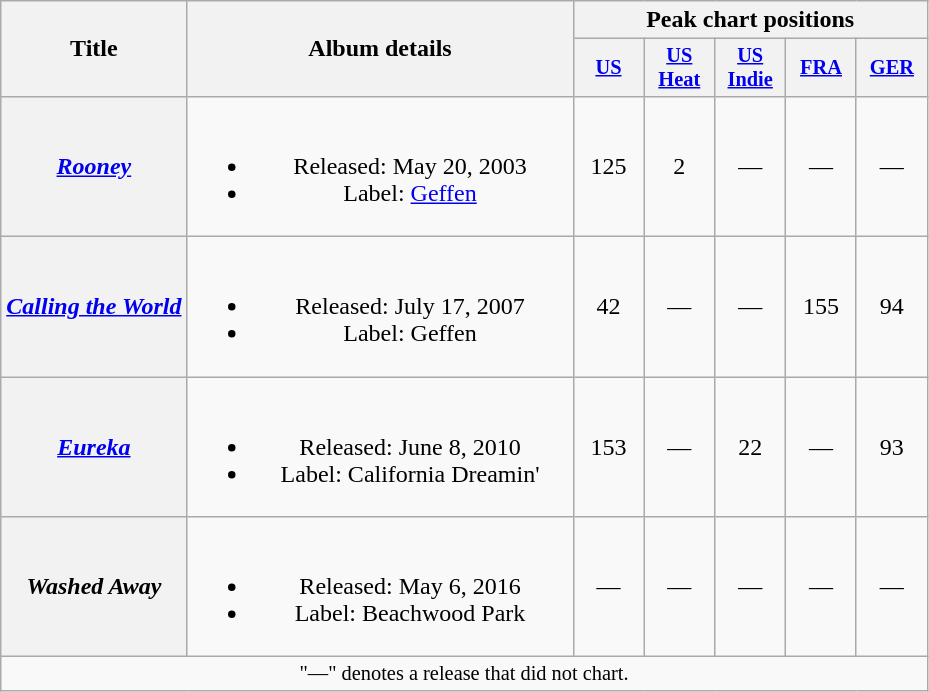<table class="wikitable plainrowheaders" style="text-align:center;">
<tr>
<th rowspan="2">Title</th>
<th rowspan="2" style="width:250px;">Album details</th>
<th colspan="5">Peak chart positions</th>
</tr>
<tr>
<th style="width:3em;font-size:85%"><a href='#'>US</a><br></th>
<th style="width:3em;font-size:85%"><a href='#'>US Heat</a><br></th>
<th style="width:3em;font-size:85%"><a href='#'>US Indie</a><br></th>
<th style="width:3em;font-size:85%"><a href='#'>FRA</a><br></th>
<th style="width:3em;font-size:85%"><a href='#'>GER</a><br></th>
</tr>
<tr>
<th scope="row"><em><a href='#'>Rooney</a></em></th>
<td><br><ul><li>Released: May 20, 2003</li><li>Label: <a href='#'>Geffen</a></li></ul></td>
<td>125</td>
<td>2</td>
<td>—</td>
<td>—</td>
<td>—</td>
</tr>
<tr>
<th scope="row"><em><a href='#'>Calling the World</a></em></th>
<td><br><ul><li>Released: July 17, 2007</li><li>Label: Geffen</li></ul></td>
<td>42</td>
<td>—</td>
<td>—</td>
<td>155</td>
<td>94</td>
</tr>
<tr>
<th scope="row"><em><a href='#'>Eureka</a></em></th>
<td><br><ul><li>Released: June 8, 2010</li><li>Label: California Dreamin'</li></ul></td>
<td>153</td>
<td>—</td>
<td>22</td>
<td>—</td>
<td>93</td>
</tr>
<tr>
<th scope="row"><em>Washed Away</em></th>
<td><br><ul><li>Released: May 6, 2016</li><li>Label: Beachwood Park</li></ul></td>
<td>—</td>
<td>—</td>
<td>—</td>
<td>—</td>
<td>—</td>
</tr>
<tr>
<td colspan="18" style="font-size:85%;">"—" denotes a release that did not chart.</td>
</tr>
</table>
